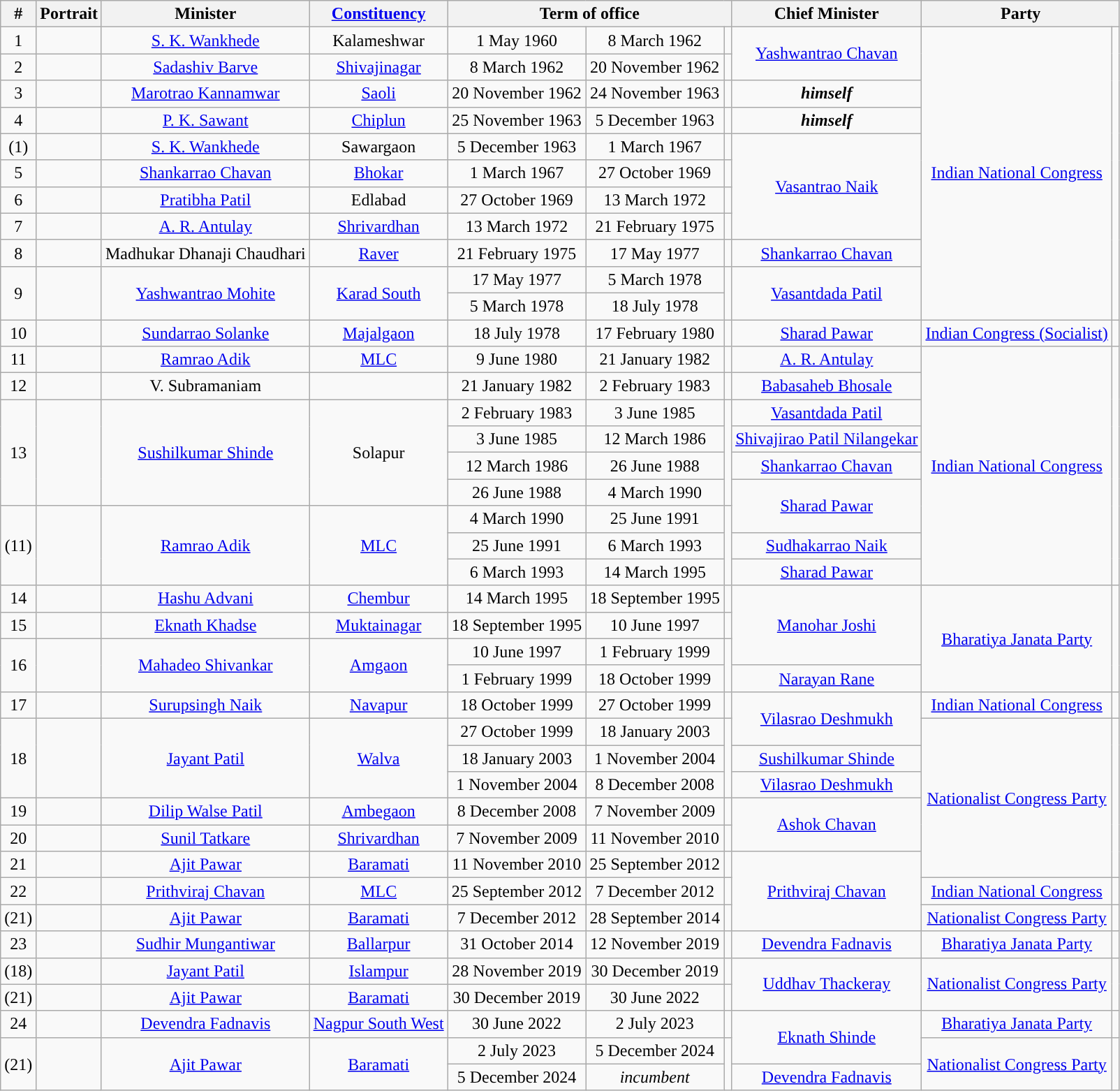<table class="wikitable" style="text-align:center">
<tr>
<th>#</th>
<th>Portrait</th>
<th>Minister</th>
<th><a href='#'>Constituency</a></th>
<th colspan="3">Term of office</th>
<th>Chief Minister</th>
<th colspan="2">Party</th>
</tr>
<tr>
<td>1</td>
<td></td>
<td><a href='#'>S. K. Wankhede</a></td>
<td>Kalameshwar</td>
<td>1 May 1960</td>
<td>8 March 1962</td>
<td></td>
<td rowspan="2"><a href='#'>Yashwantrao Chavan</a></td>
<td rowspan="11"><a href='#'>Indian National Congress</a></td>
<td rowspan="11" style="background-color: "></td>
</tr>
<tr>
<td>2</td>
<td></td>
<td><a href='#'>Sadashiv Barve</a></td>
<td><a href='#'>Shivajinagar</a></td>
<td>8 March 1962</td>
<td>20 November 1962</td>
<td></td>
</tr>
<tr>
<td>3</td>
<td></td>
<td><a href='#'>Marotrao Kannamwar</a></td>
<td><a href='#'>Saoli</a></td>
<td>20 November 1962</td>
<td>24 November 1963</td>
<td></td>
<td><strong><em>himself</em></strong></td>
</tr>
<tr>
<td>4</td>
<td></td>
<td><a href='#'>P. K. Sawant</a></td>
<td><a href='#'>Chiplun</a></td>
<td>25 November 1963</td>
<td>5 December 1963</td>
<td></td>
<td><strong><em>himself</em></strong></td>
</tr>
<tr>
<td>(1)</td>
<td></td>
<td><a href='#'>S. K. Wankhede</a></td>
<td>Sawargaon</td>
<td>5 December 1963</td>
<td>1 March 1967</td>
<td></td>
<td rowspan="4"><a href='#'>Vasantrao Naik</a></td>
</tr>
<tr>
<td>5</td>
<td></td>
<td><a href='#'>Shankarrao Chavan</a></td>
<td><a href='#'>Bhokar</a></td>
<td>1 March 1967</td>
<td>27 October 1969</td>
<td></td>
</tr>
<tr>
<td>6</td>
<td></td>
<td><a href='#'>Pratibha Patil</a></td>
<td>Edlabad</td>
<td>27 October 1969</td>
<td>13 March 1972</td>
<td></td>
</tr>
<tr>
<td>7</td>
<td></td>
<td><a href='#'>A. R. Antulay</a></td>
<td><a href='#'>Shrivardhan</a></td>
<td>13 March 1972</td>
<td>21 February 1975</td>
<td></td>
</tr>
<tr>
<td>8</td>
<td></td>
<td>Madhukar Dhanaji Chaudhari</td>
<td><a href='#'>Raver</a></td>
<td>21 February 1975</td>
<td>17 May 1977</td>
<td></td>
<td><a href='#'>Shankarrao Chavan</a></td>
</tr>
<tr>
<td rowspan="2">9</td>
<td rowspan="2"></td>
<td rowspan="2"><a href='#'>Yashwantrao Mohite</a></td>
<td rowspan="2"><a href='#'>Karad South</a></td>
<td>17 May 1977</td>
<td>5 March 1978</td>
<td rowspan="2"></td>
<td rowspan="2"><a href='#'>Vasantdada Patil</a></td>
</tr>
<tr>
<td>5 March 1978</td>
<td>18 July 1978</td>
</tr>
<tr>
<td>10</td>
<td></td>
<td><a href='#'>Sundarrao Solanke</a></td>
<td><a href='#'>Majalgaon</a></td>
<td>18 July 1978</td>
<td>17 February 1980</td>
<td></td>
<td><a href='#'>Sharad Pawar</a></td>
<td><a href='#'>Indian Congress (Socialist)</a></td>
<td style="background-color: "></td>
</tr>
<tr>
<td>11</td>
<td></td>
<td><a href='#'>Ramrao Adik</a></td>
<td><a href='#'>MLC</a></td>
<td>9 June 1980</td>
<td>21 January 1982</td>
<td></td>
<td><a href='#'>A. R. Antulay</a></td>
<td rowspan="9"><a href='#'>Indian National Congress</a></td>
<td rowspan="9" style="background-color: "></td>
</tr>
<tr>
<td>12</td>
<td></td>
<td>V. Subramaniam</td>
<td></td>
<td>21 January 1982</td>
<td>2 February 1983</td>
<td></td>
<td><a href='#'>Babasaheb Bhosale</a></td>
</tr>
<tr>
<td rowspan="4">13</td>
<td rowspan="4"></td>
<td rowspan="4"><a href='#'>Sushilkumar Shinde</a></td>
<td rowspan="4">Solapur</td>
<td>2 February 1983</td>
<td>3 June 1985</td>
<td rowspan="4"></td>
<td><a href='#'>Vasantdada Patil</a></td>
</tr>
<tr>
<td>3 June 1985</td>
<td>12 March 1986</td>
<td><a href='#'>Shivajirao Patil Nilangekar</a></td>
</tr>
<tr>
<td>12 March 1986</td>
<td>26 June 1988</td>
<td><a href='#'>Shankarrao Chavan</a></td>
</tr>
<tr>
<td>26 June 1988</td>
<td>4 March 1990</td>
<td rowspan="2"><a href='#'>Sharad Pawar</a></td>
</tr>
<tr>
<td rowspan="3">(11)</td>
<td rowspan="3"></td>
<td rowspan="3"><a href='#'>Ramrao Adik</a></td>
<td rowspan="3"><a href='#'>MLC</a></td>
<td>4 March 1990</td>
<td>25 June 1991</td>
<td rowspan="3"></td>
</tr>
<tr>
<td>25 June 1991</td>
<td>6 March 1993</td>
<td><a href='#'>Sudhakarrao Naik</a></td>
</tr>
<tr>
<td>6 March 1993</td>
<td>14 March 1995</td>
<td><a href='#'>Sharad Pawar</a></td>
</tr>
<tr>
<td>14</td>
<td></td>
<td><a href='#'>Hashu Advani</a></td>
<td><a href='#'>Chembur</a></td>
<td>14 March 1995</td>
<td>18 September 1995</td>
<td></td>
<td rowspan="3"><a href='#'>Manohar Joshi</a></td>
<td rowspan="4"><a href='#'>Bharatiya Janata Party</a></td>
<td rowspan="4" style="background-color: "></td>
</tr>
<tr>
<td>15</td>
<td></td>
<td><a href='#'>Eknath Khadse</a></td>
<td><a href='#'>Muktainagar</a></td>
<td>18 September 1995</td>
<td>10 June 1997</td>
<td></td>
</tr>
<tr>
<td rowspan="2">16</td>
<td rowspan="2"></td>
<td rowspan="2"><a href='#'>Mahadeo Shivankar</a></td>
<td rowspan="2"><a href='#'>Amgaon</a></td>
<td>10 June 1997</td>
<td>1 February 1999</td>
<td rowspan="2"></td>
</tr>
<tr>
<td>1 February 1999</td>
<td>18 October 1999</td>
<td><a href='#'>Narayan Rane</a></td>
</tr>
<tr>
<td>17</td>
<td></td>
<td><a href='#'>Surupsingh Naik</a></td>
<td><a href='#'>Navapur</a></td>
<td>18 October 1999</td>
<td>27 October 1999</td>
<td></td>
<td rowspan="2"><a href='#'>Vilasrao Deshmukh</a></td>
<td><a href='#'>Indian National Congress</a></td>
<td style="background-color: "></td>
</tr>
<tr>
<td rowspan="3">18</td>
<td rowspan="3"></td>
<td rowspan="3"><a href='#'>Jayant Patil</a></td>
<td rowspan="3"><a href='#'>Walva</a></td>
<td>27 October 1999</td>
<td>18 January 2003</td>
<td rowspan="3"></td>
<td rowspan="6"><a href='#'>Nationalist Congress Party</a></td>
<td rowspan="6" style="background-color: "></td>
</tr>
<tr>
<td>18 January 2003</td>
<td>1 November 2004</td>
<td><a href='#'>Sushilkumar Shinde</a></td>
</tr>
<tr>
<td>1 November 2004</td>
<td>8 December 2008</td>
<td><a href='#'>Vilasrao Deshmukh</a></td>
</tr>
<tr>
<td>19</td>
<td></td>
<td><a href='#'>Dilip Walse Patil</a></td>
<td><a href='#'>Ambegaon</a></td>
<td>8 December 2008</td>
<td>7 November 2009</td>
<td></td>
<td rowspan="2"><a href='#'>Ashok Chavan</a></td>
</tr>
<tr>
<td>20</td>
<td></td>
<td><a href='#'>Sunil Tatkare</a></td>
<td><a href='#'>Shrivardhan</a></td>
<td>7 November 2009</td>
<td>11 November 2010</td>
<td></td>
</tr>
<tr>
<td>21</td>
<td></td>
<td><a href='#'>Ajit Pawar</a></td>
<td><a href='#'>Baramati</a></td>
<td>11 November 2010</td>
<td>25 September 2012</td>
<td></td>
<td rowspan="3"><a href='#'>Prithviraj Chavan</a></td>
</tr>
<tr>
<td>22</td>
<td></td>
<td><a href='#'>Prithviraj Chavan</a></td>
<td><a href='#'>MLC</a></td>
<td>25 September 2012</td>
<td>7 December 2012</td>
<td></td>
<td><a href='#'>Indian National Congress</a></td>
<td style="background-color: "></td>
</tr>
<tr>
<td>(21)</td>
<td></td>
<td><a href='#'>Ajit Pawar</a></td>
<td><a href='#'>Baramati</a></td>
<td>7 December 2012</td>
<td>28 September 2014</td>
<td></td>
<td><a href='#'>Nationalist Congress Party</a></td>
<td style="background-color: "></td>
</tr>
<tr>
<td>23</td>
<td></td>
<td><a href='#'>Sudhir Mungantiwar</a></td>
<td><a href='#'>Ballarpur</a></td>
<td>31 October 2014</td>
<td>12 November 2019</td>
<td></td>
<td><a href='#'>Devendra Fadnavis</a></td>
<td><a href='#'>Bharatiya Janata Party</a></td>
<td style="background-color: "></td>
</tr>
<tr>
<td>(18)</td>
<td></td>
<td><a href='#'>Jayant Patil</a></td>
<td><a href='#'>Islampur</a></td>
<td>28 November 2019</td>
<td>30 December 2019</td>
<td></td>
<td rowspan="2"><a href='#'>Uddhav Thackeray</a></td>
<td rowspan="2"><a href='#'>Nationalist Congress Party</a></td>
<td rowspan="2" style="background-color: "></td>
</tr>
<tr>
<td>(21)</td>
<td></td>
<td><a href='#'>Ajit Pawar</a></td>
<td><a href='#'>Baramati</a></td>
<td>30 December 2019</td>
<td>30 June 2022</td>
<td></td>
</tr>
<tr>
<td>24</td>
<td></td>
<td><a href='#'>Devendra Fadnavis</a></td>
<td><a href='#'>Nagpur South West</a></td>
<td>30 June 2022</td>
<td>2 July 2023</td>
<td></td>
<td rowspan="2"><a href='#'>Eknath Shinde</a></td>
<td><a href='#'>Bharatiya Janata Party</a></td>
<td style="background-color: "></td>
</tr>
<tr>
<td rowspan="2">(21)</td>
<td rowspan="2"></td>
<td rowspan="2"><a href='#'>Ajit Pawar</a></td>
<td rowspan="2"><a href='#'>Baramati</a></td>
<td>2 July 2023</td>
<td>5 December 2024</td>
<td rowspan="2"></td>
<td rowspan="2"><a href='#'>Nationalist Congress Party</a></td>
<td rowspan="2" style="background-color: "></td>
</tr>
<tr>
<td>5 December 2024</td>
<td><em>incumbent</em></td>
<td><a href='#'>Devendra Fadnavis</a></td>
</tr>
</table>
